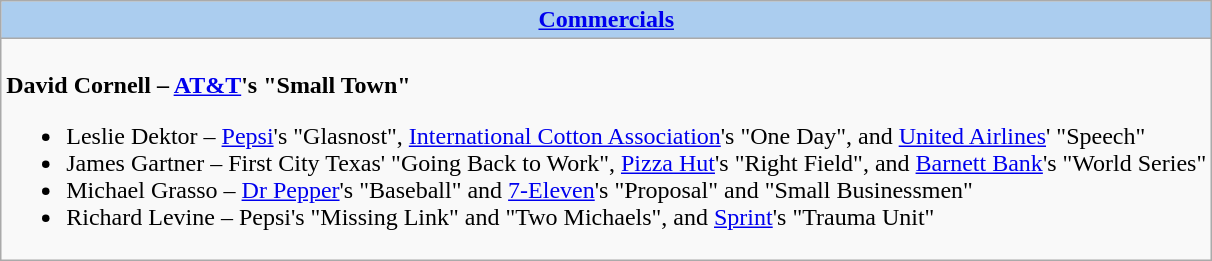<table class=wikitable style="width="100%">
<tr>
<th colspan="2" style="background:#abcdef;"><a href='#'>Commercials</a></th>
</tr>
<tr>
<td colspan="2" style="vertical-align:top;"><br><strong>David Cornell – <a href='#'>AT&T</a>'s "Small Town"</strong><ul><li>Leslie Dektor – <a href='#'>Pepsi</a>'s "Glasnost", <a href='#'>International Cotton Association</a>'s "One Day", and <a href='#'>United Airlines</a>' "Speech"</li><li>James Gartner – First City Texas' "Going Back to Work", <a href='#'>Pizza Hut</a>'s "Right Field", and <a href='#'>Barnett Bank</a>'s "World Series"</li><li>Michael Grasso – <a href='#'>Dr Pepper</a>'s "Baseball" and <a href='#'>7-Eleven</a>'s "Proposal" and "Small Businessmen"</li><li>Richard Levine – Pepsi's "Missing Link" and "Two Michaels", and <a href='#'>Sprint</a>'s "Trauma Unit"</li></ul></td>
</tr>
</table>
